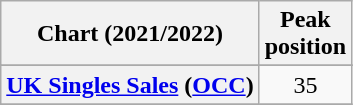<table class="wikitable sortable plainrowheaders" style="text-align:center">
<tr>
<th scope="col">Chart (2021/2022)</th>
<th scope="col">Peak<br>position</th>
</tr>
<tr>
</tr>
<tr>
<th scope="row"><a href='#'>UK Singles Sales</a> (<a href='#'>OCC</a>)</th>
<td>35</td>
</tr>
<tr>
</tr>
</table>
